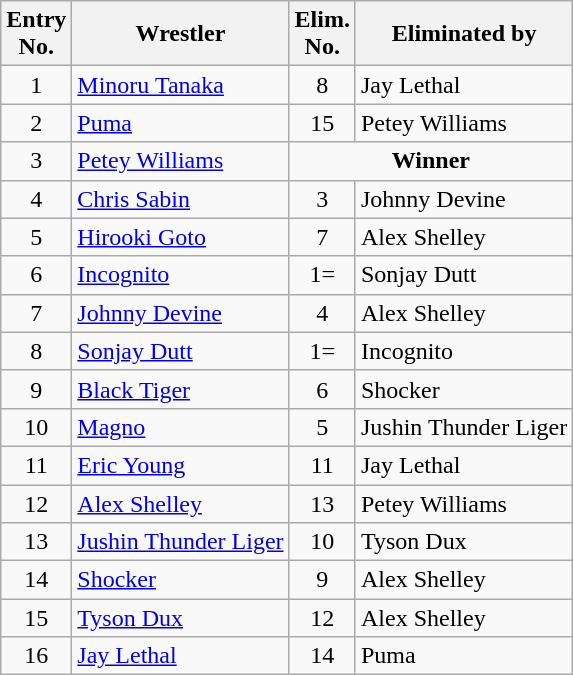<table class="wikitable">
<tr>
<th>Entry<br>No.</th>
<th>Wrestler</th>
<th>Elim.<br>No.</th>
<th>Eliminated by</th>
</tr>
<tr>
<td align=center>1</td>
<td> <a href='#'>Minoru Tanaka</a></td>
<td align=center>8</td>
<td> Jay Lethal</td>
</tr>
<tr>
<td align=center>2</td>
<td> <a href='#'>Puma</a></td>
<td align=center>15</td>
<td> Petey Williams</td>
</tr>
<tr>
<td align=center>3</td>
<td> <a href='#'>Petey Williams</a></td>
<td align=center colspan=2><strong>Winner</strong></td>
</tr>
<tr>
<td align=center>4</td>
<td> <a href='#'>Chris Sabin</a></td>
<td align=center>3</td>
<td> Johnny Devine</td>
</tr>
<tr>
<td align=center>5</td>
<td> <a href='#'>Hirooki Goto</a></td>
<td align=center>7</td>
<td> Alex Shelley</td>
</tr>
<tr>
<td align=center>6</td>
<td> <a href='#'>Incognito</a></td>
<td align=center>1=</td>
<td> Sonjay Dutt</td>
</tr>
<tr>
<td align=center>7</td>
<td> <a href='#'>Johnny Devine</a></td>
<td align=center>4</td>
<td> Alex Shelley</td>
</tr>
<tr>
<td align=center>8</td>
<td> <a href='#'>Sonjay Dutt</a></td>
<td align=center>1=</td>
<td> Incognito</td>
</tr>
<tr>
<td align=center>9</td>
<td> <a href='#'>Black Tiger</a></td>
<td align=center>6</td>
<td> Shocker</td>
</tr>
<tr>
<td align=center>10</td>
<td> <a href='#'>Magno</a></td>
<td align=center>5</td>
<td> Jushin Thunder Liger</td>
</tr>
<tr>
<td align=center>11</td>
<td> <a href='#'>Eric Young</a></td>
<td align=center>11</td>
<td> Jay Lethal</td>
</tr>
<tr>
<td align=center>12</td>
<td> <a href='#'>Alex Shelley</a></td>
<td align=center>13</td>
<td> Petey Williams</td>
</tr>
<tr>
<td align=center>13</td>
<td> <a href='#'>Jushin Thunder Liger</a></td>
<td align=center>10</td>
<td> Tyson Dux</td>
</tr>
<tr>
<td align=center>14</td>
<td> <a href='#'>Shocker</a></td>
<td align=center>9</td>
<td> Alex Shelley</td>
</tr>
<tr>
<td align=center>15</td>
<td> <a href='#'>Tyson Dux</a></td>
<td align=center>12</td>
<td> Alex Shelley</td>
</tr>
<tr>
<td align=center>16</td>
<td> <a href='#'>Jay Lethal</a></td>
<td align=center>14</td>
<td> Puma</td>
</tr>
</table>
